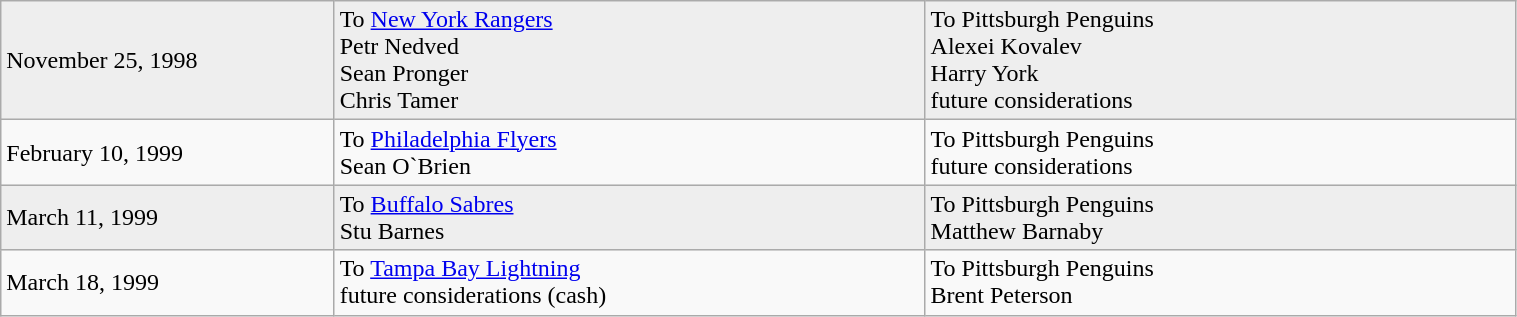<table class="wikitable" style="border:1px solid #999999; width:80%;">
<tr bgcolor="eeeeee">
<td style='width:22%;'>November 25, 1998</td>
<td style='width:39%;' valign='top'>To <a href='#'>New York Rangers</a><br>Petr Nedved<br>Sean Pronger<br>Chris Tamer</td>
<td style='width:39%;' valign='top'>To Pittsburgh Penguins<br>Alexei Kovalev<br>Harry York<br>future considerations</td>
</tr>
<tr>
<td style='width:22%;'>February 10, 1999</td>
<td style='width:39%;' valign='top'>To <a href='#'>Philadelphia Flyers</a><br>Sean O`Brien</td>
<td style='width:39%;' valign='top'>To Pittsburgh Penguins<br>future considerations</td>
</tr>
<tr bgcolor="eeeeee">
<td style='width:22%;'>March 11, 1999</td>
<td style='width:39%;' valign='top'>To <a href='#'>Buffalo Sabres</a><br>Stu Barnes</td>
<td style='width:39%;' valign='top'>To Pittsburgh Penguins<br>Matthew Barnaby</td>
</tr>
<tr>
<td style='width:22%;'>March 18, 1999</td>
<td style='width:39%;' valign='top'>To <a href='#'>Tampa Bay Lightning</a><br>future considerations (cash)</td>
<td style='width:39%;' valign='top'>To Pittsburgh Penguins<br>Brent Peterson</td>
</tr>
</table>
